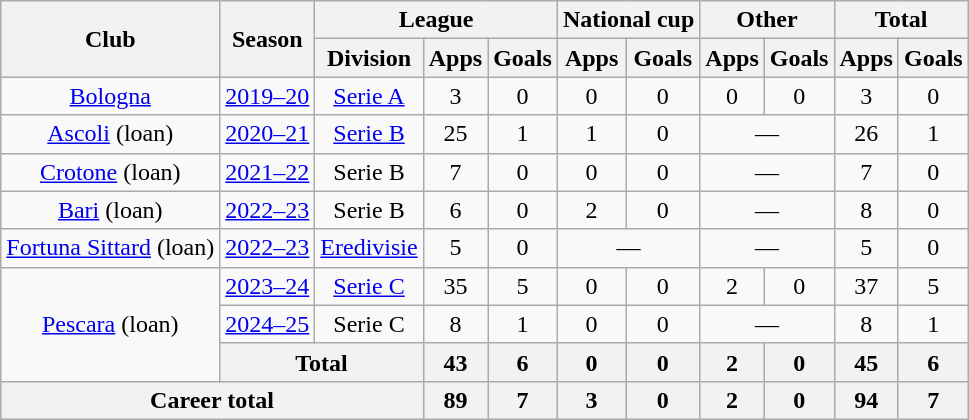<table class="wikitable" style="text-align:center">
<tr>
<th rowspan="2">Club</th>
<th rowspan="2">Season</th>
<th colspan="3">League</th>
<th colspan="2">National cup</th>
<th colspan="2">Other</th>
<th colspan="2">Total</th>
</tr>
<tr>
<th>Division</th>
<th>Apps</th>
<th>Goals</th>
<th>Apps</th>
<th>Goals</th>
<th>Apps</th>
<th>Goals</th>
<th>Apps</th>
<th>Goals</th>
</tr>
<tr>
<td><a href='#'>Bologna</a></td>
<td><a href='#'>2019–20</a></td>
<td><a href='#'>Serie A</a></td>
<td>3</td>
<td>0</td>
<td>0</td>
<td>0</td>
<td>0</td>
<td>0</td>
<td>3</td>
<td>0</td>
</tr>
<tr>
<td><a href='#'>Ascoli</a> (loan)</td>
<td><a href='#'>2020–21</a></td>
<td><a href='#'>Serie B</a></td>
<td>25</td>
<td>1</td>
<td>1</td>
<td>0</td>
<td colspan="2">—</td>
<td>26</td>
<td>1</td>
</tr>
<tr>
<td><a href='#'>Crotone</a> (loan)</td>
<td><a href='#'>2021–22</a></td>
<td>Serie B</td>
<td>7</td>
<td>0</td>
<td>0</td>
<td>0</td>
<td colspan="2">—</td>
<td>7</td>
<td>0</td>
</tr>
<tr>
<td><a href='#'>Bari</a> (loan)</td>
<td><a href='#'>2022–23</a></td>
<td>Serie B</td>
<td>6</td>
<td>0</td>
<td>2</td>
<td>0</td>
<td colspan="2">—</td>
<td>8</td>
<td>0</td>
</tr>
<tr>
<td><a href='#'>Fortuna Sittard</a> (loan)</td>
<td><a href='#'>2022–23</a></td>
<td><a href='#'>Eredivisie</a></td>
<td>5</td>
<td>0</td>
<td colspan="2">—</td>
<td colspan="2">—</td>
<td>5</td>
<td>0</td>
</tr>
<tr>
<td rowspan="3"><a href='#'>Pescara</a> (loan)</td>
<td><a href='#'>2023–24</a></td>
<td><a href='#'>Serie C</a></td>
<td>35</td>
<td>5</td>
<td>0</td>
<td>0</td>
<td>2</td>
<td>0</td>
<td>37</td>
<td>5</td>
</tr>
<tr>
<td><a href='#'>2024–25</a></td>
<td>Serie C</td>
<td>8</td>
<td>1</td>
<td>0</td>
<td>0</td>
<td colspan="2">—</td>
<td>8</td>
<td>1</td>
</tr>
<tr>
<th colspan="2">Total</th>
<th>43</th>
<th>6</th>
<th>0</th>
<th>0</th>
<th>2</th>
<th>0</th>
<th>45</th>
<th>6</th>
</tr>
<tr>
<th colspan="3">Career total</th>
<th>89</th>
<th>7</th>
<th>3</th>
<th>0</th>
<th>2</th>
<th>0</th>
<th>94</th>
<th>7</th>
</tr>
</table>
